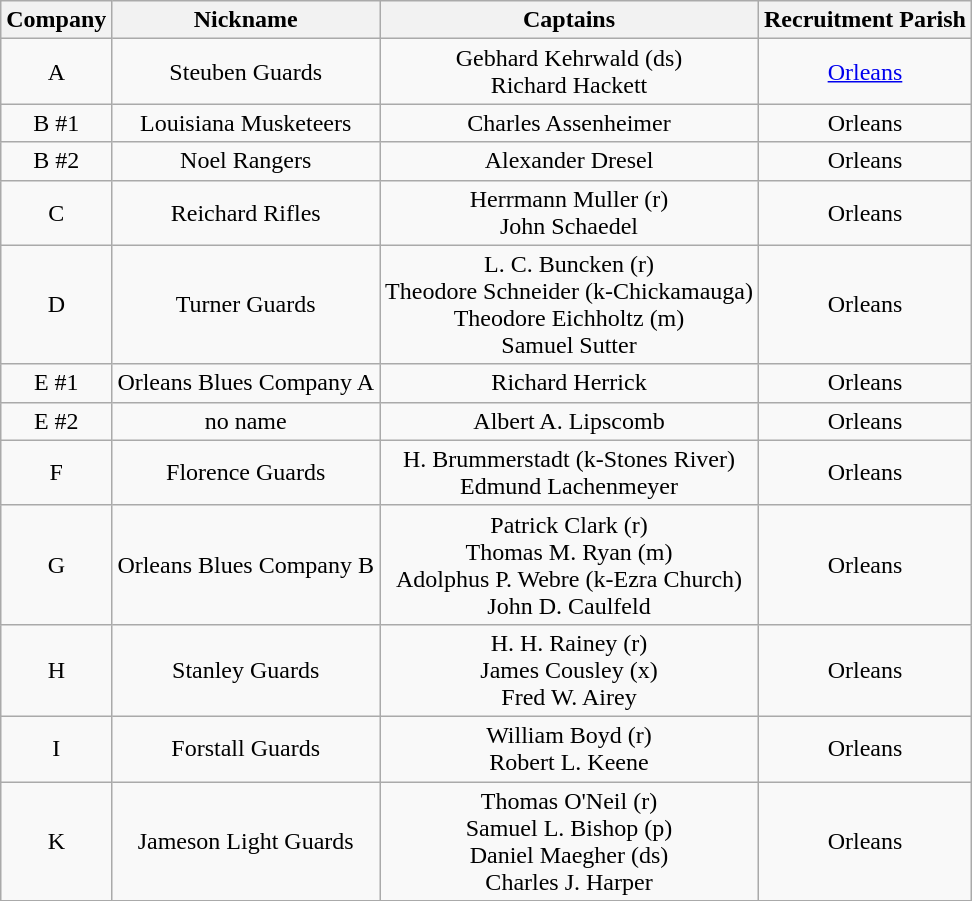<table class="wikitable" style="text-align:center; ">
<tr>
<th>Company</th>
<th>Nickname</th>
<th>Captains</th>
<th>Recruitment Parish</th>
</tr>
<tr>
<td rowspan=1>A</td>
<td>Steuben Guards</td>
<td>Gebhard Kehrwald (ds)<br>Richard Hackett</td>
<td><a href='#'>Orleans</a></td>
</tr>
<tr>
<td rowspan=1>B #1</td>
<td>Louisiana Musketeers</td>
<td>Charles Assenheimer</td>
<td>Orleans</td>
</tr>
<tr>
<td rowspan=1>B #2</td>
<td>Noel Rangers</td>
<td>Alexander Dresel</td>
<td>Orleans</td>
</tr>
<tr>
<td rowspan=1>C</td>
<td>Reichard Rifles</td>
<td>Herrmann Muller (r)<br>John Schaedel</td>
<td>Orleans</td>
</tr>
<tr>
<td rowspan=1>D</td>
<td>Turner Guards</td>
<td>L. C. Buncken (r)<br>Theodore Schneider (k-Chickamauga)<br>Theodore Eichholtz (m)<br>Samuel Sutter</td>
<td>Orleans</td>
</tr>
<tr>
<td rowspan=1>E #1</td>
<td>Orleans Blues Company A</td>
<td>Richard Herrick</td>
<td>Orleans</td>
</tr>
<tr>
<td rowspan=1>E #2</td>
<td>no name</td>
<td>Albert A. Lipscomb</td>
<td>Orleans</td>
</tr>
<tr>
<td rowspan=1>F</td>
<td>Florence Guards</td>
<td>H. Brummerstadt (k-Stones River)<br>Edmund Lachenmeyer</td>
<td>Orleans</td>
</tr>
<tr>
<td rowspan=1>G</td>
<td>Orleans Blues Company B</td>
<td>Patrick Clark (r)<br>Thomas M. Ryan (m)<br>Adolphus P. Webre (k-Ezra Church)<br>John D. Caulfeld</td>
<td>Orleans</td>
</tr>
<tr>
<td rowspan=1>H</td>
<td>Stanley Guards</td>
<td>H. H. Rainey (r)<br>James Cousley (x)<br>Fred W. Airey</td>
<td>Orleans</td>
</tr>
<tr>
<td rowspan=1>I</td>
<td>Forstall Guards</td>
<td>William Boyd (r)<br>Robert L. Keene</td>
<td>Orleans</td>
</tr>
<tr>
<td rowspan=1>K</td>
<td>Jameson Light Guards</td>
<td>Thomas O'Neil (r)<br>Samuel L. Bishop (p)<br>Daniel Maegher (ds)<br>Charles J. Harper</td>
<td>Orleans</td>
</tr>
<tr>
</tr>
</table>
